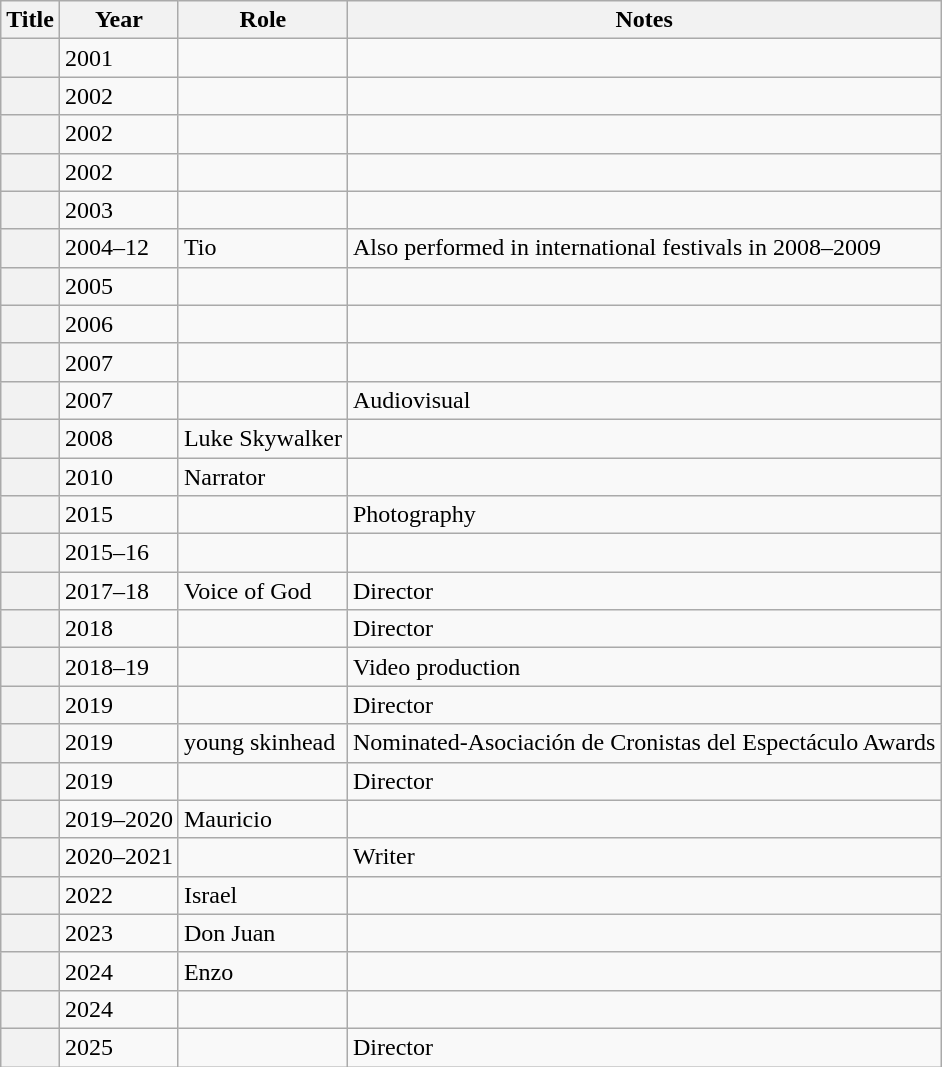<table class="wikitable plainrowheaders sortable">
<tr>
<th scope="col">Title</th>
<th scope="col">Year</th>
<th scope="col">Role</th>
<th scope="col" class="unsortable">Notes</th>
</tr>
<tr>
<th scope="row"></th>
<td>2001</td>
<td></td>
<td></td>
</tr>
<tr>
<th scope="row"></th>
<td>2002</td>
<td></td>
<td></td>
</tr>
<tr>
<th scope="row"></th>
<td>2002</td>
<td></td>
<td></td>
</tr>
<tr>
<th scope="row"></th>
<td>2002</td>
<td></td>
<td></td>
</tr>
<tr>
<th scope="row"></th>
<td>2003</td>
<td></td>
<td></td>
</tr>
<tr>
<th scope="row"></th>
<td>2004–12</td>
<td>Tio</td>
<td>Also performed in international festivals in 2008–2009</td>
</tr>
<tr>
<th scope="row"></th>
<td>2005</td>
<td></td>
<td></td>
</tr>
<tr>
<th scope="row"></th>
<td>2006</td>
<td></td>
<td></td>
</tr>
<tr>
<th scope="row"></th>
<td>2007</td>
<td></td>
<td></td>
</tr>
<tr>
<th scope="row"></th>
<td>2007</td>
<td></td>
<td>Audiovisual</td>
</tr>
<tr>
<th scope="row"></th>
<td>2008</td>
<td>Luke Skywalker</td>
<td></td>
</tr>
<tr>
<th scope="row"></th>
<td>2010</td>
<td>Narrator</td>
<td></td>
</tr>
<tr>
<th scope="row"></th>
<td>2015</td>
<td></td>
<td>Photography</td>
</tr>
<tr>
<th scope="row"></th>
<td>2015–16</td>
<td></td>
<td></td>
</tr>
<tr>
<th scope="row"></th>
<td>2017–18</td>
<td>Voice of God</td>
<td>Director</td>
</tr>
<tr>
<th scope="row"></th>
<td>2018</td>
<td></td>
<td>Director</td>
</tr>
<tr>
<th scope="row"></th>
<td>2018–19</td>
<td></td>
<td>Video production</td>
</tr>
<tr>
<th scope="row"></th>
<td>2019</td>
<td></td>
<td>Director</td>
</tr>
<tr>
<th scope="row"></th>
<td>2019</td>
<td>young skinhead</td>
<td>Nominated-Asociación de Cronistas del Espectáculo Awards</td>
</tr>
<tr>
<th scope="row"></th>
<td>2019</td>
<td></td>
<td>Director</td>
</tr>
<tr>
<th scope="row"></th>
<td>2019–2020</td>
<td>Mauricio</td>
</tr>
<tr>
<th scope="row"></th>
<td>2020–2021</td>
<td></td>
<td>Writer</td>
</tr>
<tr>
<th scope="row"></th>
<td>2022</td>
<td>Israel</td>
</tr>
<tr>
<th scope="row"></th>
<td>2023</td>
<td>Don Juan</td>
<td></td>
</tr>
<tr>
<th scope="row"></th>
<td>2024</td>
<td>Enzo</td>
<td></td>
</tr>
<tr>
<th scope="row"></th>
<td>2024</td>
<td></td>
<td></td>
</tr>
<tr>
<th scope="row"></th>
<td>2025</td>
<td></td>
<td>Director</td>
</tr>
</table>
